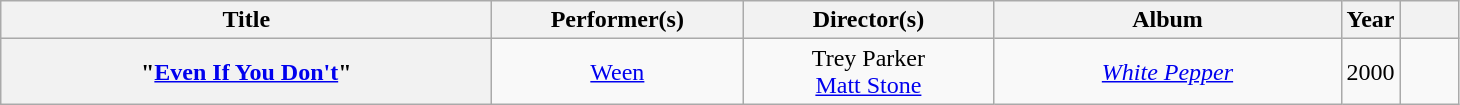<table class="wikitable plainrowheaders" style="text-align: center;">
<tr>
<th scope="col" style="width:20em;">Title</th>
<th scope="col" style="width:10em;">Performer(s)</th>
<th scope="col" style="width:10em;">Director(s)</th>
<th scope="col" style="width:14em;">Album</th>
<th scope="col" style="width:2em;">Year</th>
<th scope="col" style="width:2em;" class="unsortable"></th>
</tr>
<tr>
<th scope="row">"<a href='#'>Even If You Don't</a>"</th>
<td><a href='#'>Ween</a></td>
<td>Trey Parker<br><a href='#'>Matt Stone</a></td>
<td><em><a href='#'>White Pepper</a></em></td>
<td>2000</td>
<td style="text-align:center;"></td>
</tr>
</table>
